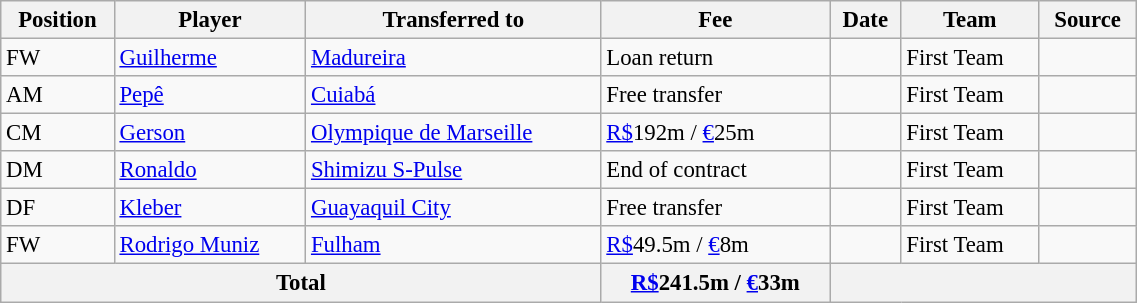<table class="wikitable" width="60%" style="text-align:center; font-size:95%; text-align:left">
<tr>
<th>Position</th>
<th>Player</th>
<th>Transferred to</th>
<th>Fee</th>
<th>Date</th>
<th>Team</th>
<th>Source</th>
</tr>
<tr>
<td>FW</td>
<td> <a href='#'>Guilherme</a></td>
<td> <a href='#'>Madureira</a></td>
<td>Loan return</td>
<td></td>
<td>First Team</td>
<td align="center"></td>
</tr>
<tr>
<td>AM</td>
<td> <a href='#'>Pepê</a></td>
<td> <a href='#'>Cuiabá</a></td>
<td>Free transfer</td>
<td></td>
<td>First Team</td>
<td align="center"></td>
</tr>
<tr>
<td>CM</td>
<td> <a href='#'>Gerson</a></td>
<td> <a href='#'>Olympique de Marseille</a></td>
<td><a href='#'>R$</a>192m / <a href='#'>€</a>25m</td>
<td></td>
<td>First Team</td>
<td align="center"></td>
</tr>
<tr>
<td>DM</td>
<td> <a href='#'>Ronaldo</a></td>
<td> <a href='#'>Shimizu S-Pulse</a></td>
<td>End of contract</td>
<td></td>
<td>First Team</td>
<td align="center"></td>
</tr>
<tr>
<td>DF</td>
<td> <a href='#'>Kleber</a></td>
<td> <a href='#'>Guayaquil City</a></td>
<td>Free transfer</td>
<td></td>
<td>First Team</td>
<td align="center"></td>
</tr>
<tr>
<td>FW</td>
<td> <a href='#'>Rodrigo Muniz</a></td>
<td> <a href='#'>Fulham</a></td>
<td><a href='#'>R$</a>49.5m / <a href='#'>€</a>8m</td>
<td></td>
<td>First Team</td>
<td align="center"></td>
</tr>
<tr>
<th colspan="3">Total</th>
<th><a href='#'>R$</a>241.5m / <a href='#'>€</a>33m</th>
<th colspan="3"></th>
</tr>
</table>
